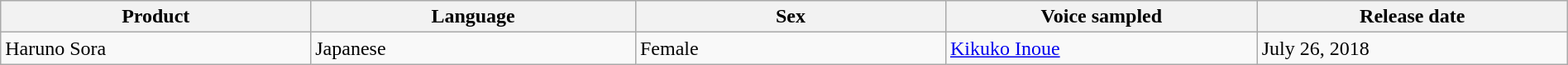<table class="wikitable sortable" style="text-align:left; width:100%">
<tr>
<th width="5%">Product</th>
<th width="5%">Language</th>
<th width="5%">Sex</th>
<th width="5%">Voice sampled</th>
<th width="5%">Release date</th>
</tr>
<tr>
<td>Haruno Sora</td>
<td>Japanese</td>
<td>Female</td>
<td><a href='#'>Kikuko Inoue</a></td>
<td>July 26, 2018</td>
</tr>
</table>
